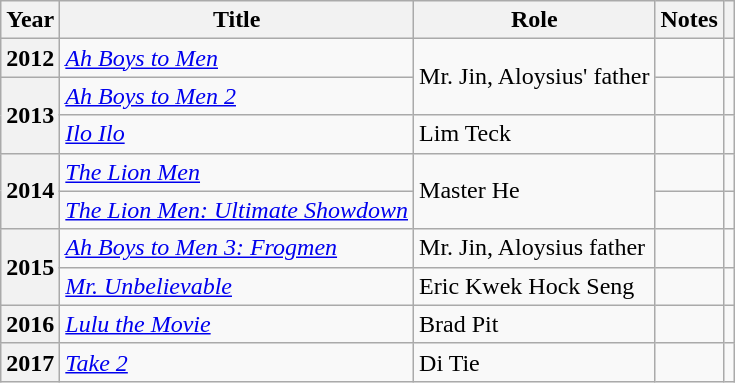<table class="wikitable sortable plainrowheaders">
<tr>
<th scope="col">Year</th>
<th scope="col">Title</th>
<th scope="col">Role</th>
<th scope="col" class="unsortable">Notes</th>
<th scope="col" class="unsortable"></th>
</tr>
<tr>
<th scope="row">2012</th>
<td><em><a href='#'>Ah Boys to Men</a></em></td>
<td rowspan="2">Mr. Jin, Aloysius' father</td>
<td></td>
<td></td>
</tr>
<tr>
<th scope="row" rowspan="2">2013</th>
<td><em><a href='#'>Ah Boys to Men 2</a></em></td>
<td></td>
<td></td>
</tr>
<tr>
<td><em><a href='#'>Ilo Ilo</a></em></td>
<td>Lim Teck</td>
<td></td>
<td></td>
</tr>
<tr>
<th scope="row" rowspan=2>2014</th>
<td><em><a href='#'>The Lion Men</a></em></td>
<td rowspan="2">Master He</td>
<td></td>
<td></td>
</tr>
<tr>
<td><em><a href='#'>The Lion Men: Ultimate Showdown</a></em></td>
<td></td>
<td></td>
</tr>
<tr>
<th scope="row" rowspan="2">2015</th>
<td><em><a href='#'>Ah Boys to Men 3: Frogmen</a></em></td>
<td>Mr. Jin, Aloysius father</td>
<td></td>
<td></td>
</tr>
<tr>
<td><em><a href='#'>Mr. Unbelievable</a></em></td>
<td>Eric Kwek Hock Seng</td>
<td></td>
<td></td>
</tr>
<tr>
<th scope="row">2016</th>
<td><em><a href='#'>Lulu the Movie</a></em></td>
<td>Brad Pit</td>
<td></td>
<td></td>
</tr>
<tr>
<th scope="row">2017</th>
<td><em><a href='#'>Take 2</a></em></td>
<td>Di Tie</td>
<td></td>
<td></td>
</tr>
</table>
